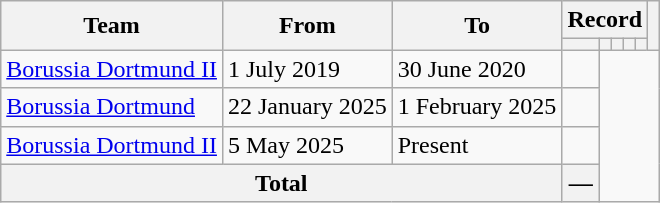<table class="wikitable" style="text-align: center">
<tr>
<th rowspan="2">Team</th>
<th rowspan="2">From</th>
<th rowspan="2">To</th>
<th colspan="5">Record</th>
<th rowspan="2"></th>
</tr>
<tr>
<th></th>
<th></th>
<th></th>
<th></th>
<th></th>
</tr>
<tr>
<td align=left><a href='#'>Borussia Dortmund II</a></td>
<td align=left>1 July 2019</td>
<td align=left>30 June 2020<br></td>
<td></td>
</tr>
<tr>
<td align=left><a href='#'>Borussia Dortmund</a></td>
<td align=left>22 January 2025</td>
<td align=left>1 February 2025<br></td>
<td></td>
</tr>
<tr>
<td align=left><a href='#'>Borussia Dortmund II</a></td>
<td align=left>5 May 2025</td>
<td align=left>Present<br></td>
<td></td>
</tr>
<tr>
<th colspan="3">Total<br></th>
<th>—</th>
</tr>
</table>
